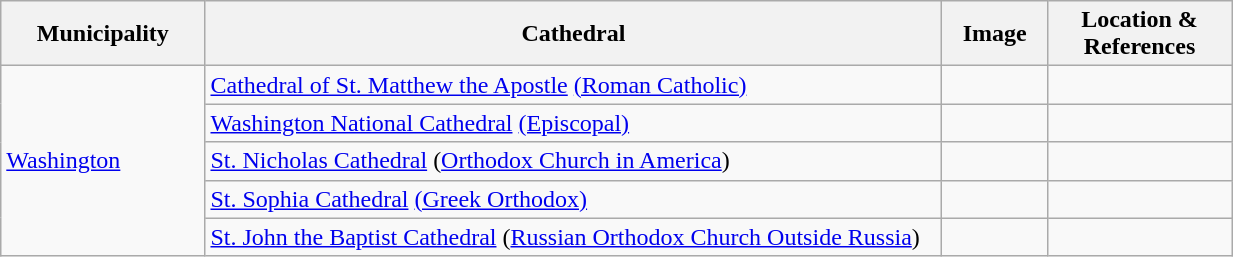<table width=65% class="wikitable">
<tr>
<th width = 10%>Municipality</th>
<th width = 40%>Cathedral</th>
<th width = 5%>Image</th>
<th width = 10%>Location & References</th>
</tr>
<tr>
<td rowspan=6><a href='#'>Washington</a></td>
<td><a href='#'>Cathedral of St. Matthew the Apostle</a> <a href='#'>(Roman Catholic)</a></td>
<td></td>
<td><small></small><br></td>
</tr>
<tr>
<td><a href='#'>Washington National Cathedral</a> <a href='#'>(Episcopal)</a></td>
<td></td>
<td><small></small><br></td>
</tr>
<tr>
<td><a href='#'>St. Nicholas Cathedral</a> (<a href='#'>Orthodox Church in America</a>)</td>
<td></td>
<td><small></small><br></td>
</tr>
<tr>
<td><a href='#'>St. Sophia Cathedral</a> <a href='#'>(Greek Orthodox)</a></td>
<td></td>
<td><small></small><br></td>
</tr>
<tr>
<td><a href='#'>St. John the Baptist Cathedral</a> (<a href='#'>Russian Orthodox Church Outside Russia</a>)</td>
<td></td>
<td><small></small><br></td>
</tr>
</table>
